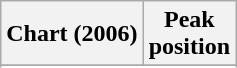<table class="wikitable sortable plainrowheaders" style="text-align:center">
<tr>
<th>Chart (2006)</th>
<th>Peak<br>position</th>
</tr>
<tr>
</tr>
<tr>
</tr>
<tr>
</tr>
<tr>
</tr>
</table>
